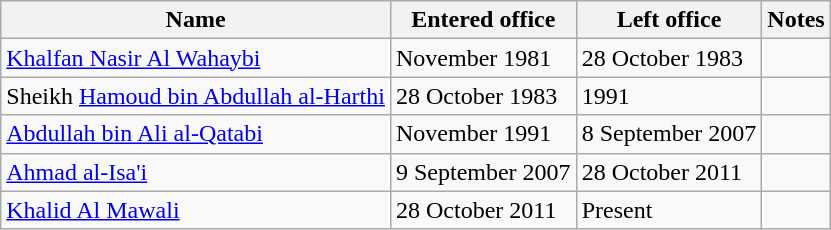<table class="wikitable">
<tr>
<th>Name</th>
<th>Entered office</th>
<th>Left office</th>
<th>Notes</th>
</tr>
<tr>
<td><a href='#'>Khalfan Nasir Al Wahaybi</a></td>
<td>November 1981</td>
<td>28 October 1983</td>
<td></td>
</tr>
<tr>
<td>Sheikh <a href='#'>Hamoud bin Abdullah al-Harthi</a></td>
<td>28 October 1983</td>
<td>1991</td>
<td></td>
</tr>
<tr>
<td><a href='#'>Abdullah bin Ali al-Qatabi</a></td>
<td>November 1991</td>
<td>8 September 2007</td>
<td></td>
</tr>
<tr>
<td><a href='#'>Ahmad al-Isa'i</a></td>
<td>9 September 2007</td>
<td>28 October 2011</td>
<td></td>
</tr>
<tr>
<td><a href='#'>Khalid Al Mawali</a></td>
<td>28 October 2011</td>
<td>Present</td>
<td></td>
</tr>
</table>
